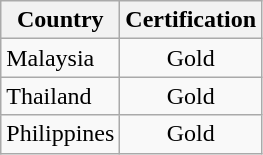<table class="wikitable">
<tr>
<th align="left">Country</th>
<th align="center">Certification</th>
</tr>
<tr>
<td align="left">Malaysia</td>
<td align="center">Gold</td>
</tr>
<tr>
<td align="left">Thailand</td>
<td align="center">Gold</td>
</tr>
<tr>
<td align="left">Philippines</td>
<td align="center">Gold</td>
</tr>
</table>
